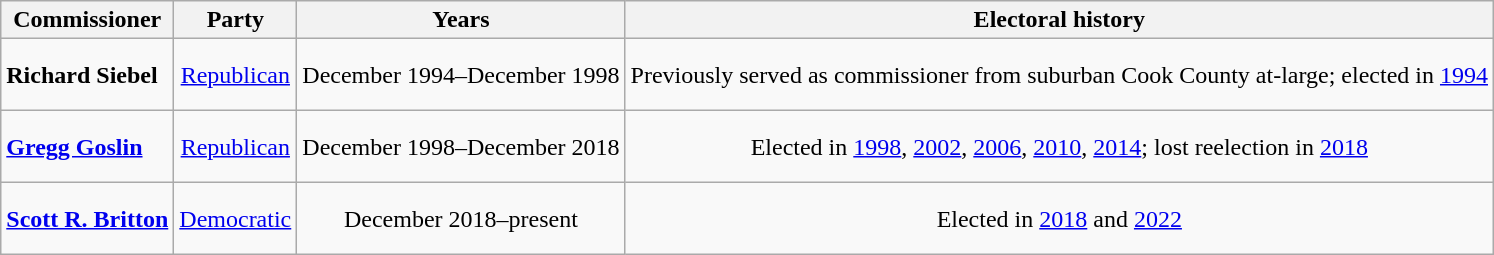<table class=wikitable style="text-align:center">
<tr>
<th>Commissioner</th>
<th>Party</th>
<th>Years</th>
<th>Electoral history</th>
</tr>
<tr style="height:3em">
<td align=left><strong>Richard Siebel</strong></td>
<td><a href='#'>Republican</a></td>
<td nowrap>December 1994–December 1998</td>
<td>Previously served as commissioner from suburban Cook County at-large; elected in <a href='#'>1994</a></td>
</tr>
<tr style="height:3em">
<td align=left><strong><a href='#'>Gregg Goslin</a></strong></td>
<td><a href='#'>Republican</a></td>
<td nowrap>December 1998–December 2018</td>
<td>Elected in <a href='#'>1998</a>, <a href='#'>2002</a>, <a href='#'>2006</a>, <a href='#'>2010</a>, <a href='#'>2014</a>; lost reelection in <a href='#'>2018</a></td>
</tr>
<tr style="height:3em">
<td align=left><strong><a href='#'>Scott R. Britton</a></strong></td>
<td><a href='#'>Democratic</a></td>
<td nowrap>December 2018–present</td>
<td>Elected in <a href='#'>2018</a> and <a href='#'>2022</a></td>
</tr>
</table>
